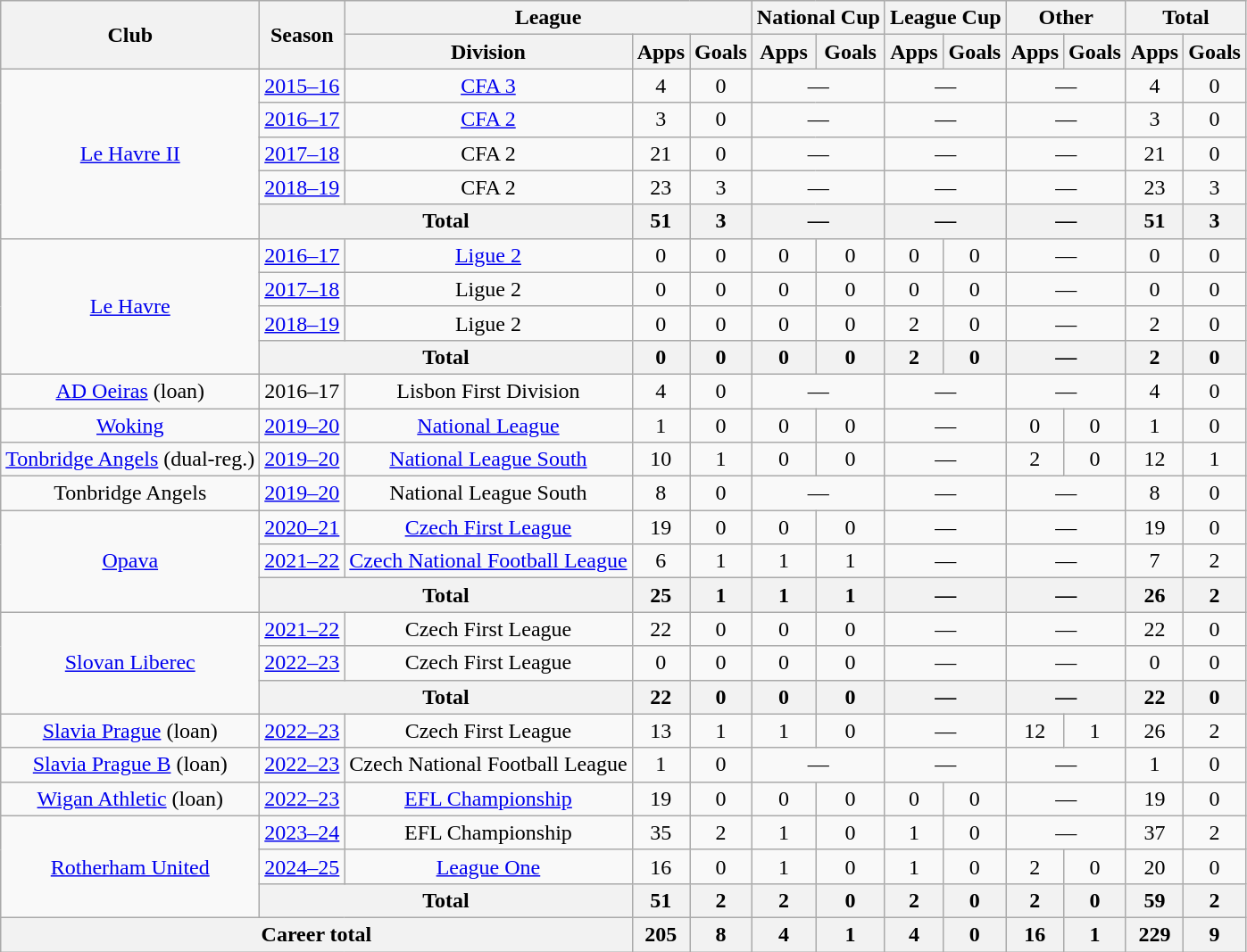<table class="wikitable" style="text-align: center;">
<tr>
<th rowspan="2">Club</th>
<th rowspan="2">Season</th>
<th colspan="3">League</th>
<th colspan="2">National Cup</th>
<th colspan="2">League Cup</th>
<th colspan="2">Other</th>
<th colspan="2">Total</th>
</tr>
<tr>
<th>Division</th>
<th>Apps</th>
<th>Goals</th>
<th>Apps</th>
<th>Goals</th>
<th>Apps</th>
<th>Goals</th>
<th>Apps</th>
<th>Goals</th>
<th>Apps</th>
<th>Goals</th>
</tr>
<tr>
<td rowspan="5"><a href='#'>Le Havre II</a></td>
<td><a href='#'>2015–16</a></td>
<td><a href='#'>CFA 3</a></td>
<td>4</td>
<td>0</td>
<td colspan="2">—</td>
<td colspan="2">—</td>
<td colspan="2">—</td>
<td>4</td>
<td>0</td>
</tr>
<tr>
<td><a href='#'>2016–17</a></td>
<td><a href='#'>CFA 2</a></td>
<td>3</td>
<td>0</td>
<td colspan="2">—</td>
<td colspan="2">—</td>
<td colspan="2">—</td>
<td>3</td>
<td>0</td>
</tr>
<tr>
<td><a href='#'>2017–18</a></td>
<td>CFA 2</td>
<td>21</td>
<td>0</td>
<td colspan="2">—</td>
<td colspan="2">—</td>
<td colspan="2">—</td>
<td>21</td>
<td>0</td>
</tr>
<tr>
<td><a href='#'>2018–19</a></td>
<td>CFA 2</td>
<td>23</td>
<td>3</td>
<td colspan="2">—</td>
<td colspan="2">—</td>
<td colspan="2">—</td>
<td>23</td>
<td>3</td>
</tr>
<tr>
<th colspan="2">Total</th>
<th>51</th>
<th>3</th>
<th colspan="2">—</th>
<th colspan="2">—</th>
<th colspan="2">—</th>
<th>51</th>
<th>3</th>
</tr>
<tr>
<td rowspan="4"><a href='#'>Le Havre</a></td>
<td><a href='#'>2016–17</a></td>
<td><a href='#'>Ligue 2</a></td>
<td>0</td>
<td>0</td>
<td>0</td>
<td>0</td>
<td>0</td>
<td>0</td>
<td colspan="2">—</td>
<td>0</td>
<td>0</td>
</tr>
<tr>
<td><a href='#'>2017–18</a></td>
<td>Ligue 2</td>
<td>0</td>
<td>0</td>
<td>0</td>
<td>0</td>
<td>0</td>
<td>0</td>
<td colspan="2">—</td>
<td>0</td>
<td>0</td>
</tr>
<tr>
<td><a href='#'>2018–19</a></td>
<td>Ligue 2</td>
<td>0</td>
<td>0</td>
<td>0</td>
<td>0</td>
<td>2</td>
<td>0</td>
<td colspan="2">—</td>
<td>2</td>
<td>0</td>
</tr>
<tr>
<th colspan="2">Total</th>
<th>0</th>
<th>0</th>
<th>0</th>
<th>0</th>
<th>2</th>
<th>0</th>
<th colspan="2">—</th>
<th>2</th>
<th>0</th>
</tr>
<tr>
<td><a href='#'>AD Oeiras</a> (loan)</td>
<td>2016–17</td>
<td>Lisbon First Division</td>
<td>4</td>
<td>0</td>
<td colspan="2">—</td>
<td colspan="2">—</td>
<td colspan="2">—</td>
<td>4</td>
<td>0</td>
</tr>
<tr>
<td><a href='#'>Woking</a></td>
<td><a href='#'>2019–20</a></td>
<td><a href='#'>National League</a></td>
<td>1</td>
<td>0</td>
<td>0</td>
<td>0</td>
<td colspan="2">—</td>
<td>0</td>
<td>0</td>
<td>1</td>
<td>0</td>
</tr>
<tr>
<td><a href='#'>Tonbridge Angels</a> (dual-reg.)</td>
<td><a href='#'>2019–20</a></td>
<td><a href='#'>National League South</a></td>
<td>10</td>
<td>1</td>
<td>0</td>
<td>0</td>
<td colspan="2">—</td>
<td>2</td>
<td>0</td>
<td>12</td>
<td>1</td>
</tr>
<tr>
<td>Tonbridge Angels</td>
<td><a href='#'>2019–20</a></td>
<td>National League South</td>
<td>8</td>
<td>0</td>
<td colspan="2">—</td>
<td colspan="2">—</td>
<td colspan="2">—</td>
<td>8</td>
<td>0</td>
</tr>
<tr>
<td rowspan="3"><a href='#'>Opava</a></td>
<td><a href='#'>2020–21</a></td>
<td><a href='#'>Czech First League</a></td>
<td>19</td>
<td>0</td>
<td>0</td>
<td>0</td>
<td colspan="2">—</td>
<td colspan="2">—</td>
<td>19</td>
<td>0</td>
</tr>
<tr>
<td><a href='#'>2021–22</a></td>
<td><a href='#'>Czech National Football League</a></td>
<td>6</td>
<td>1</td>
<td>1</td>
<td>1</td>
<td colspan="2">—</td>
<td colspan="2">—</td>
<td>7</td>
<td>2</td>
</tr>
<tr>
<th colspan="2">Total</th>
<th>25</th>
<th>1</th>
<th>1</th>
<th>1</th>
<th colspan="2">—</th>
<th colspan="2">—</th>
<th>26</th>
<th>2</th>
</tr>
<tr>
<td rowspan="3"><a href='#'>Slovan Liberec</a></td>
<td><a href='#'>2021–22</a></td>
<td>Czech First League</td>
<td>22</td>
<td>0</td>
<td>0</td>
<td>0</td>
<td colspan="2">—</td>
<td colspan="2">—</td>
<td>22</td>
<td>0</td>
</tr>
<tr>
<td><a href='#'>2022–23</a></td>
<td>Czech First League</td>
<td>0</td>
<td>0</td>
<td>0</td>
<td>0</td>
<td colspan="2">—</td>
<td colspan="2">—</td>
<td>0</td>
<td>0</td>
</tr>
<tr>
<th colspan="2">Total</th>
<th>22</th>
<th>0</th>
<th>0</th>
<th>0</th>
<th colspan="2">—</th>
<th colspan="2">—</th>
<th>22</th>
<th>0</th>
</tr>
<tr>
<td rowspan="1"><a href='#'>Slavia Prague</a> (loan)</td>
<td><a href='#'>2022–23</a></td>
<td>Czech First League</td>
<td>13</td>
<td>1</td>
<td>1</td>
<td>0</td>
<td colspan="2">—</td>
<td>12</td>
<td>1</td>
<td>26</td>
<td>2</td>
</tr>
<tr>
<td><a href='#'>Slavia Prague B</a> (loan)</td>
<td><a href='#'>2022–23</a></td>
<td>Czech National Football League</td>
<td>1</td>
<td>0</td>
<td colspan="2">—</td>
<td colspan="2">—</td>
<td colspan="2">—</td>
<td>1</td>
<td>0</td>
</tr>
<tr>
<td><a href='#'>Wigan Athletic</a> (loan)</td>
<td><a href='#'>2022–23</a></td>
<td><a href='#'>EFL Championship</a></td>
<td>19</td>
<td>0</td>
<td>0</td>
<td>0</td>
<td>0</td>
<td>0</td>
<td colspan="2">—</td>
<td>19</td>
<td>0</td>
</tr>
<tr>
<td rowspan="3"><a href='#'>Rotherham United</a></td>
<td><a href='#'>2023–24</a></td>
<td>EFL Championship</td>
<td>35</td>
<td>2</td>
<td>1</td>
<td>0</td>
<td>1</td>
<td>0</td>
<td colspan="2">—</td>
<td>37</td>
<td>2</td>
</tr>
<tr>
<td><a href='#'>2024–25</a></td>
<td><a href='#'>League One</a></td>
<td>16</td>
<td>0</td>
<td>1</td>
<td>0</td>
<td>1</td>
<td>0</td>
<td>2</td>
<td>0</td>
<td>20</td>
<td>0</td>
</tr>
<tr>
<th colspan="2">Total</th>
<th>51</th>
<th>2</th>
<th>2</th>
<th>0</th>
<th>2</th>
<th>0</th>
<th>2</th>
<th>0</th>
<th>59</th>
<th>2</th>
</tr>
<tr>
<th colspan="3">Career total</th>
<th>205</th>
<th>8</th>
<th>4</th>
<th>1</th>
<th>4</th>
<th>0</th>
<th>16</th>
<th>1</th>
<th>229</th>
<th>9</th>
</tr>
</table>
